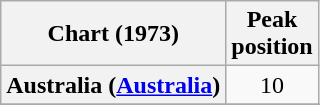<table class="wikitable sortable plainrowheaders" border="1">
<tr>
<th scope="col">Chart (1973)</th>
<th scope="col">Peak<br>position</th>
</tr>
<tr>
<th scope="row "align="left">Australia (<a href='#'>Australia</a>)</th>
<td style="text-align:center;">10</td>
</tr>
<tr>
</tr>
<tr>
</tr>
</table>
